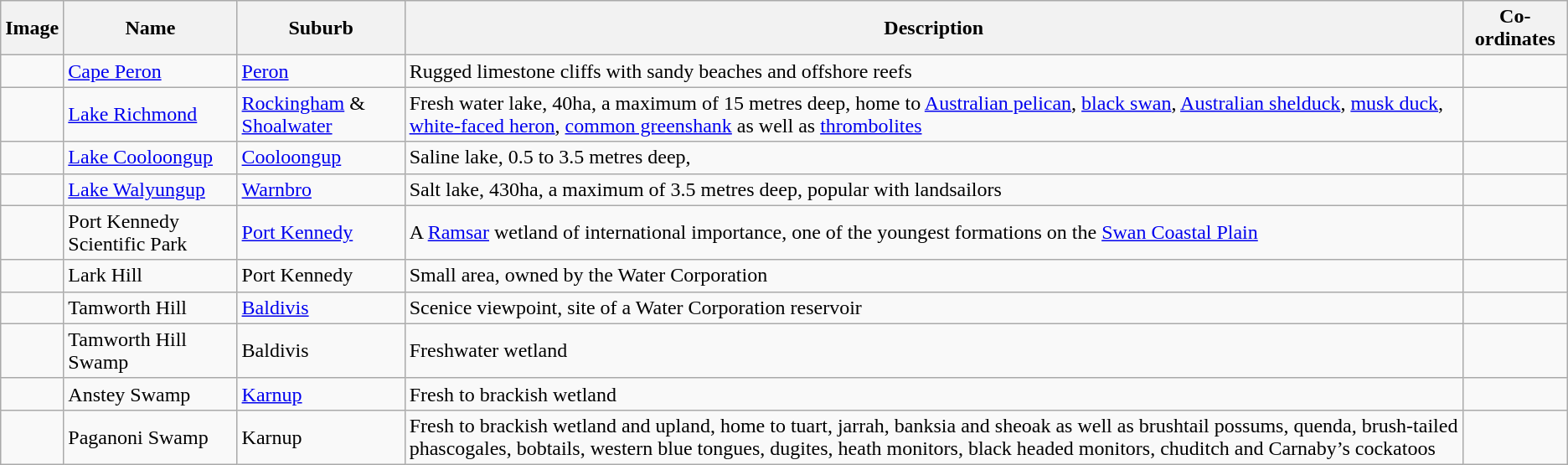<table class="wikitable sortable">
<tr>
<th>Image</th>
<th>Name</th>
<th>Suburb</th>
<th>Description</th>
<th>Co-ordinates</th>
</tr>
<tr>
<td></td>
<td><a href='#'>Cape Peron</a></td>
<td><a href='#'>Peron</a></td>
<td>Rugged limestone cliffs with sandy beaches and offshore reefs</td>
<td></td>
</tr>
<tr>
<td></td>
<td><a href='#'>Lake Richmond</a></td>
<td><a href='#'>Rockingham</a> & <a href='#'>Shoalwater</a></td>
<td>Fresh water lake, 40ha, a maximum of 15 metres deep, home to <a href='#'>Australian pelican</a>, <a href='#'>black swan</a>, <a href='#'>Australian shelduck</a>, <a href='#'>musk duck</a>, <a href='#'>white-faced heron</a>, <a href='#'>common greenshank</a> as well as <a href='#'>thrombolites</a></td>
<td></td>
</tr>
<tr>
<td></td>
<td><a href='#'>Lake Cooloongup</a></td>
<td><a href='#'>Cooloongup</a></td>
<td>Saline lake, 0.5 to 3.5 metres deep,</td>
<td></td>
</tr>
<tr>
<td></td>
<td><a href='#'>Lake Walyungup</a></td>
<td><a href='#'>Warnbro</a></td>
<td>Salt lake, 430ha, a maximum of 3.5 metres deep, popular with landsailors</td>
<td></td>
</tr>
<tr>
<td></td>
<td>Port Kennedy Scientific Park</td>
<td><a href='#'>Port Kennedy</a></td>
<td>A  <a href='#'>Ramsar</a> wetland of international importance, one of the youngest formations on the <a href='#'>Swan Coastal Plain</a></td>
<td></td>
</tr>
<tr>
<td></td>
<td>Lark Hill</td>
<td>Port Kennedy</td>
<td>Small area, owned by the Water Corporation</td>
<td></td>
</tr>
<tr>
<td></td>
<td>Tamworth Hill</td>
<td><a href='#'>Baldivis</a></td>
<td>Scenice viewpoint, site of a Water Corporation reservoir</td>
<td></td>
</tr>
<tr>
<td></td>
<td>Tamworth Hill Swamp</td>
<td>Baldivis</td>
<td>Freshwater wetland</td>
<td></td>
</tr>
<tr>
<td></td>
<td>Anstey Swamp</td>
<td><a href='#'>Karnup</a></td>
<td>Fresh to brackish wetland</td>
<td></td>
</tr>
<tr>
<td></td>
<td>Paganoni Swamp</td>
<td>Karnup</td>
<td>Fresh to brackish wetland and upland, home to tuart, jarrah, banksia and sheoak as well as brushtail possums, quenda, brush-tailed phascogales, bobtails, western blue tongues, dugites, heath monitors, black headed monitors, chuditch and Carnaby’s cockatoos</td>
<td></td>
</tr>
</table>
